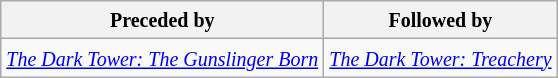<table class="wikitable">
<tr>
<th><small><strong>Preceded by</strong></small></th>
<th><small><strong>Followed by</strong></small></th>
</tr>
<tr>
<td><small><em><a href='#'>The Dark Tower: The Gunslinger Born</a></em></small></td>
<td><small><em><a href='#'>The Dark Tower: Treachery</a></em></small></td>
</tr>
</table>
